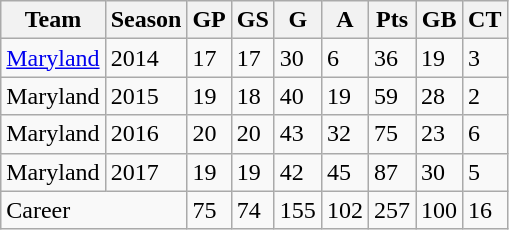<table class="wikitable">
<tr>
<th>Team</th>
<th>Season</th>
<th>GP</th>
<th>GS</th>
<th>G</th>
<th>A</th>
<th>Pts</th>
<th>GB</th>
<th>CT</th>
</tr>
<tr>
<td><a href='#'>Maryland</a></td>
<td>2014</td>
<td>17</td>
<td>17</td>
<td>30</td>
<td>6</td>
<td>36</td>
<td>19</td>
<td>3</td>
</tr>
<tr>
<td>Maryland</td>
<td>2015</td>
<td>19</td>
<td>18</td>
<td>40</td>
<td>19</td>
<td>59</td>
<td>28</td>
<td>2</td>
</tr>
<tr>
<td>Maryland</td>
<td>2016</td>
<td>20</td>
<td>20</td>
<td>43</td>
<td>32</td>
<td>75</td>
<td>23</td>
<td>6</td>
</tr>
<tr>
<td>Maryland</td>
<td>2017</td>
<td>19</td>
<td>19</td>
<td>42</td>
<td>45</td>
<td>87</td>
<td>30</td>
<td>5</td>
</tr>
<tr>
<td colspan="2">Career</td>
<td>75</td>
<td>74</td>
<td>155</td>
<td>102</td>
<td>257</td>
<td>100</td>
<td>16</td>
</tr>
</table>
